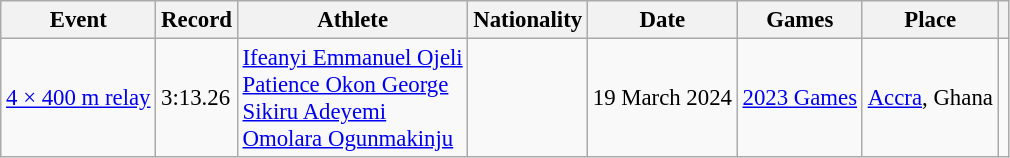<table class="wikitable" style="font-size:95%;">
<tr>
<th>Event</th>
<th>Record</th>
<th>Athlete</th>
<th>Nationality</th>
<th>Date</th>
<th>Games</th>
<th>Place</th>
<th></th>
</tr>
<tr>
<td><a href='#'>4 × 400 m relay</a></td>
<td>3:13.26</td>
<td><a href='#'>Ifeanyi Emmanuel Ojeli</a><br><a href='#'>Patience Okon George</a><br><a href='#'>Sikiru Adeyemi</a><br><a href='#'>Omolara Ogunmakinju</a></td>
<td></td>
<td>19 March 2024</td>
<td><a href='#'>2023 Games</a></td>
<td><a href='#'>Accra</a>, Ghana</td>
<td></td>
</tr>
</table>
